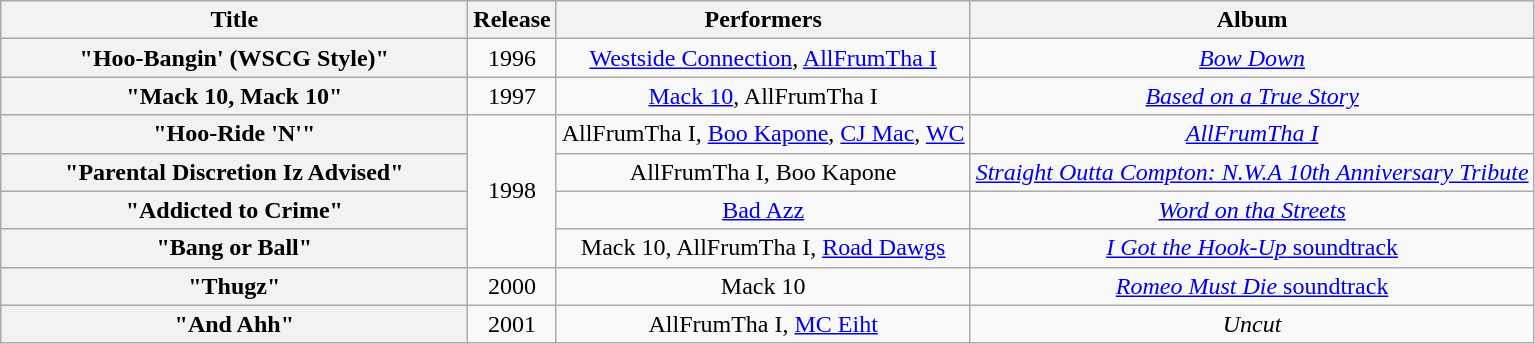<table class="wikitable plainrowheaders" style="text-align:center;">
<tr>
<th scope="col" style="width:19em;">Title</th>
<th scope="col">Release</th>
<th scope="col">Performers</th>
<th scope="col">Album</th>
</tr>
<tr>
<th scope="row">"Hoo-Bangin' (WSCG Style)"</th>
<td>1996</td>
<td><a href='#'>Westside Connection</a>, <a href='#'>AllFrumTha I</a></td>
<td><em><a href='#'>Bow Down</a></em></td>
</tr>
<tr>
<th scope="row">"Mack 10, Mack 10"</th>
<td>1997</td>
<td><a href='#'>Mack 10</a>, AllFrumTha I</td>
<td><em><a href='#'>Based on a True Story</a></em></td>
</tr>
<tr>
<th scope="row">"Hoo-Ride 'N'"</th>
<td rowspan="4">1998</td>
<td>AllFrumTha I, <a href='#'>Boo Kapone</a>, <a href='#'>CJ Mac</a>, <a href='#'>WC</a></td>
<td><em><a href='#'>AllFrumTha I</a></em></td>
</tr>
<tr>
<th scope="row">"Parental Discretion Iz Advised"</th>
<td>AllFrumTha I, Boo Kapone</td>
<td><em><a href='#'>Straight Outta Compton: N.W.A 10th Anniversary Tribute</a></em></td>
</tr>
<tr>
<th scope="row">"Addicted to Crime"</th>
<td><a href='#'>Bad Azz</a></td>
<td><em><a href='#'>Word on tha Streets</a></em></td>
</tr>
<tr>
<th scope="row">"Bang or Ball"</th>
<td>Mack 10, AllFrumTha I, <a href='#'>Road Dawgs</a></td>
<td><a href='#'><em>I Got the Hook-Up</em> soundtrack</a></td>
</tr>
<tr>
<th scope="row">"Thugz"</th>
<td>2000</td>
<td>Mack 10</td>
<td><a href='#'><em>Romeo Must Die</em> soundtrack</a></td>
</tr>
<tr>
<th scope="row">"And Ahh"</th>
<td>2001</td>
<td>AllFrumTha I, <a href='#'>MC Eiht</a></td>
<td><em>Uncut</em></td>
</tr>
</table>
